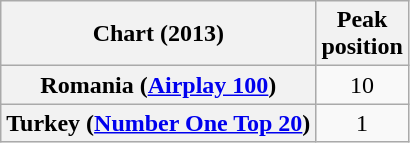<table class="wikitable plainrowheaders">
<tr>
<th>Chart (2013)</th>
<th>Peak<br>position</th>
</tr>
<tr>
<th scope="row">Romania (<a href='#'>Airplay 100</a>)</th>
<td style="text-align:center;">10</td>
</tr>
<tr>
<th scope="row">Turkey (<a href='#'>Number One Top 20</a>)</th>
<td style="text-align:center;">1</td>
</tr>
</table>
